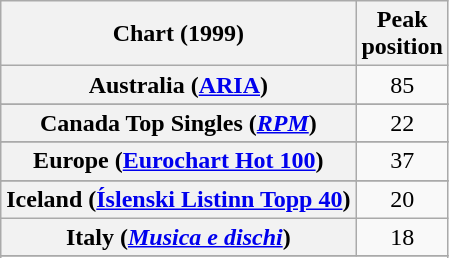<table class="wikitable sortable plainrowheaders" style="text-align:center">
<tr>
<th>Chart (1999)</th>
<th>Peak<br>position</th>
</tr>
<tr>
<th scope="row">Australia (<a href='#'>ARIA</a>)</th>
<td>85</td>
</tr>
<tr>
</tr>
<tr>
</tr>
<tr>
<th scope="row">Canada Top Singles (<em><a href='#'>RPM</a></em>)</th>
<td>22</td>
</tr>
<tr>
</tr>
<tr>
</tr>
<tr>
<th scope="row">Europe (<a href='#'>Eurochart Hot 100</a>)</th>
<td>37</td>
</tr>
<tr>
</tr>
<tr>
</tr>
<tr>
<th scope="row">Iceland (<a href='#'>Íslenski Listinn Topp 40</a>)</th>
<td>20</td>
</tr>
<tr>
<th scope="row">Italy (<em><a href='#'>Musica e dischi</a></em>)</th>
<td>18</td>
</tr>
<tr>
</tr>
<tr>
</tr>
<tr>
</tr>
<tr>
</tr>
<tr>
</tr>
<tr>
</tr>
<tr>
</tr>
</table>
